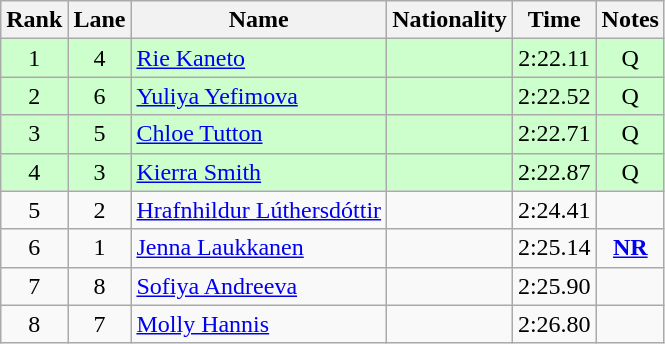<table class="wikitable sortable" style="text-align:center">
<tr>
<th>Rank</th>
<th>Lane</th>
<th>Name</th>
<th>Nationality</th>
<th>Time</th>
<th>Notes</th>
</tr>
<tr bgcolor=ccffcc>
<td>1</td>
<td>4</td>
<td align=left><a href='#'>Rie Kaneto</a></td>
<td align=left></td>
<td>2:22.11</td>
<td>Q</td>
</tr>
<tr bgcolor=ccffcc>
<td>2</td>
<td>6</td>
<td align=left><a href='#'>Yuliya Yefimova</a></td>
<td align=left></td>
<td>2:22.52</td>
<td>Q</td>
</tr>
<tr bgcolor=ccffcc>
<td>3</td>
<td>5</td>
<td align=left><a href='#'>Chloe Tutton</a></td>
<td align=left></td>
<td>2:22.71</td>
<td>Q</td>
</tr>
<tr bgcolor=ccffcc>
<td>4</td>
<td>3</td>
<td align=left><a href='#'>Kierra Smith</a></td>
<td align=left></td>
<td>2:22.87</td>
<td>Q</td>
</tr>
<tr>
<td>5</td>
<td>2</td>
<td align=left><a href='#'>Hrafnhildur Lúthersdóttir</a></td>
<td align=left></td>
<td>2:24.41</td>
<td></td>
</tr>
<tr>
<td>6</td>
<td>1</td>
<td align=left><a href='#'>Jenna Laukkanen</a></td>
<td align=left></td>
<td>2:25.14</td>
<td><strong><a href='#'>NR</a></strong></td>
</tr>
<tr>
<td>7</td>
<td>8</td>
<td align=left><a href='#'>Sofiya Andreeva</a></td>
<td align=left></td>
<td>2:25.90</td>
<td></td>
</tr>
<tr>
<td>8</td>
<td>7</td>
<td align=left><a href='#'>Molly Hannis</a></td>
<td align=left></td>
<td>2:26.80</td>
<td></td>
</tr>
</table>
